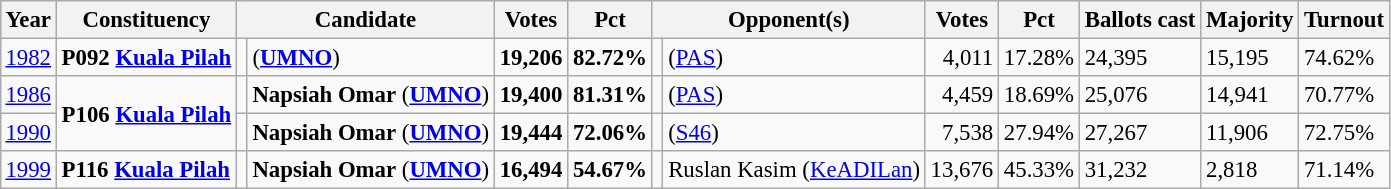<table class="wikitable" style="margin:0.5em ; font-size:95%">
<tr>
<th>Year</th>
<th>Constituency</th>
<th colspan=2>Candidate</th>
<th>Votes</th>
<th>Pct</th>
<th colspan=2>Opponent(s)</th>
<th>Votes</th>
<th>Pct</th>
<th>Ballots cast</th>
<th>Majority</th>
<th>Turnout</th>
</tr>
<tr>
<td><a href='#'>1982</a></td>
<td><strong>P092 <a href='#'>Kuala Pilah</a></strong></td>
<td></td>
<td> (<a href='#'><strong>UMNO</strong></a>)</td>
<td align="right"><strong>19,206</strong></td>
<td><strong>82.72%</strong></td>
<td></td>
<td> (<a href='#'>PAS</a>)</td>
<td align="right">4,011</td>
<td>17.28%</td>
<td>24,395</td>
<td>15,195</td>
<td>74.62%</td>
</tr>
<tr>
<td><a href='#'>1986</a></td>
<td rowspan=2><strong>P106 <a href='#'>Kuala Pilah</a></strong></td>
<td></td>
<td><strong>Napsiah Omar</strong> (<a href='#'><strong>UMNO</strong></a>)</td>
<td align="right"><strong>19,400</strong></td>
<td><strong>81.31%</strong></td>
<td></td>
<td> (<a href='#'>PAS</a>)</td>
<td align="right">4,459</td>
<td>18.69%</td>
<td>25,076</td>
<td>14,941</td>
<td>70.77%</td>
</tr>
<tr>
<td><a href='#'>1990</a></td>
<td></td>
<td><strong>Napsiah Omar</strong> (<a href='#'><strong>UMNO</strong></a>)</td>
<td align="right"><strong>19,444</strong></td>
<td><strong>72.06%</strong></td>
<td></td>
<td> (<a href='#'>S46</a>)</td>
<td align="right">7,538</td>
<td>27.94%</td>
<td>27,267</td>
<td>11,906</td>
<td>72.75%</td>
</tr>
<tr>
<td><a href='#'>1999</a></td>
<td><strong>P116 <a href='#'>Kuala Pilah</a></strong></td>
<td></td>
<td><strong>Napsiah Omar</strong> (<a href='#'><strong>UMNO</strong></a>)</td>
<td align="right"><strong>16,494</strong></td>
<td><strong>54.67%</strong></td>
<td></td>
<td>Ruslan Kasim (<a href='#'>KeADILan</a>)</td>
<td align="right">13,676</td>
<td>45.33%</td>
<td>31,232</td>
<td>2,818</td>
<td>71.14%</td>
</tr>
</table>
